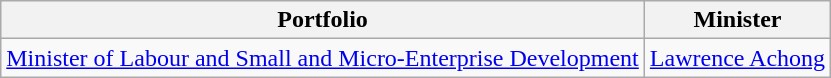<table class="wikitable">
<tr>
<th>Portfolio</th>
<th colspan=2>Minister</th>
</tr>
<tr>
<td><a href='#'>Minister of Labour and Small and Micro-Enterprise Development</a></td>
<td><a href='#'>Lawrence Achong</a></td>
</tr>
</table>
